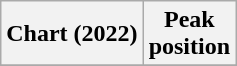<table class="wikitable sortable" style="text-align:center">
<tr>
<th>Chart (2022)</th>
<th>Peak<br>position</th>
</tr>
<tr>
</tr>
</table>
